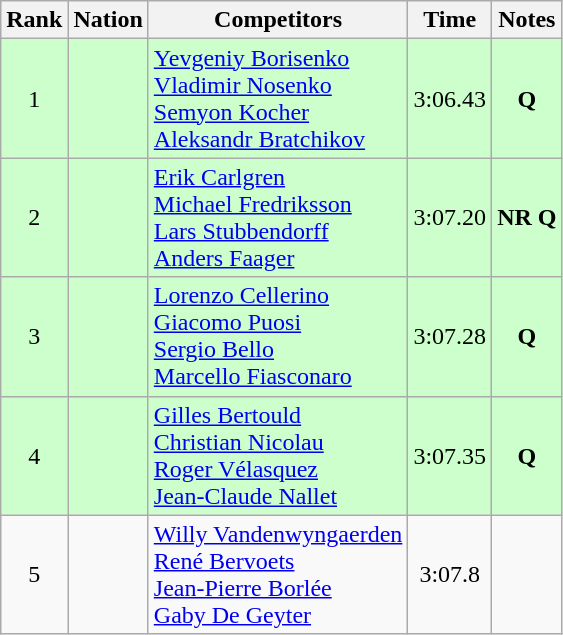<table class="wikitable sortable" style="text-align:center">
<tr>
<th>Rank</th>
<th>Nation</th>
<th>Competitors</th>
<th>Time</th>
<th>Notes</th>
</tr>
<tr bgcolor=ccffcc>
<td>1</td>
<td align=left></td>
<td align=left><a href='#'>Yevgeniy Borisenko</a><br><a href='#'>Vladimir Nosenko</a><br><a href='#'>Semyon Kocher</a><br><a href='#'>Aleksandr Bratchikov</a></td>
<td>3:06.43</td>
<td><strong>Q</strong></td>
</tr>
<tr bgcolor=ccffcc>
<td>2</td>
<td align=left></td>
<td align=left><a href='#'>Erik Carlgren</a><br><a href='#'>Michael Fredriksson</a><br><a href='#'>Lars Stubbendorff</a><br><a href='#'>Anders Faager</a></td>
<td>3:07.20</td>
<td><strong>NR Q</strong></td>
</tr>
<tr bgcolor=ccffcc>
<td>3</td>
<td align=left></td>
<td align=left><a href='#'>Lorenzo Cellerino</a><br><a href='#'>Giacomo Puosi</a><br><a href='#'>Sergio Bello</a><br><a href='#'>Marcello Fiasconaro</a></td>
<td>3:07.28</td>
<td><strong>Q</strong></td>
</tr>
<tr bgcolor=ccffcc>
<td>4</td>
<td align=left></td>
<td align=left><a href='#'>Gilles Bertould</a><br><a href='#'>Christian Nicolau</a><br><a href='#'>Roger Vélasquez</a><br><a href='#'>Jean-Claude Nallet</a></td>
<td>3:07.35</td>
<td><strong>Q</strong></td>
</tr>
<tr>
<td>5</td>
<td align=left></td>
<td align=left><a href='#'>Willy Vandenwyngaerden</a><br><a href='#'>René Bervoets</a><br><a href='#'>Jean-Pierre Borlée</a><br><a href='#'>Gaby De Geyter</a></td>
<td>3:07.8</td>
<td></td>
</tr>
</table>
